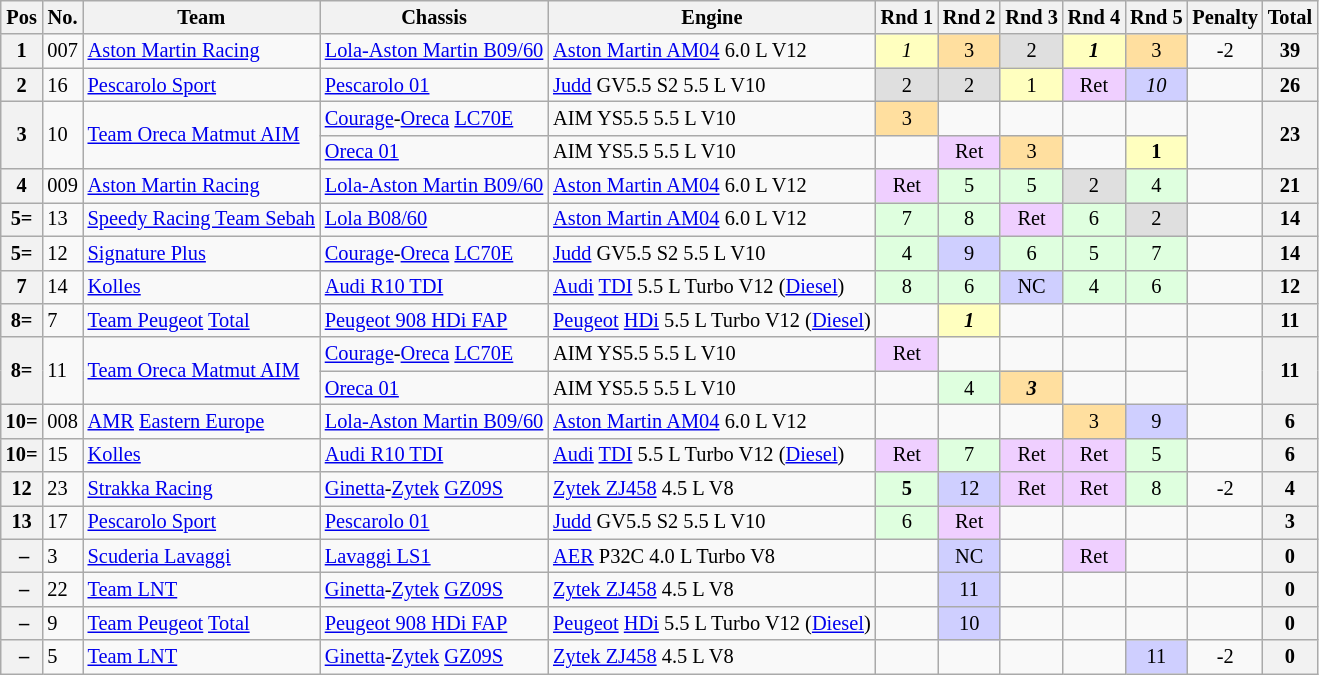<table class="wikitable" style="font-size: 85%;">
<tr>
<th>Pos</th>
<th>No.</th>
<th>Team</th>
<th>Chassis</th>
<th>Engine</th>
<th>Rnd 1</th>
<th>Rnd 2</th>
<th>Rnd 3</th>
<th>Rnd 4</th>
<th>Rnd 5</th>
<th>Penalty</th>
<th>Total</th>
</tr>
<tr>
<th>1</th>
<td>007</td>
<td> <a href='#'>Aston Martin Racing</a></td>
<td><a href='#'>Lola-Aston Martin B09/60</a></td>
<td><a href='#'>Aston Martin AM04</a> 6.0 L V12</td>
<td align="center" style="background:#FFFFBF;"><em>1</em></td>
<td align="center" style="background:#FFDF9F;">3</td>
<td align="center" style="background:#DFDFDF;">2</td>
<td align="center" style="background:#FFFFBF;"><strong><em>1</em></strong></td>
<td align="center" style="background:#FFDF9F;">3</td>
<td align=center>-2</td>
<th align="center">39</th>
</tr>
<tr>
<th>2</th>
<td>16</td>
<td> <a href='#'>Pescarolo Sport</a></td>
<td><a href='#'>Pescarolo 01</a></td>
<td><a href='#'>Judd</a> GV5.5 S2 5.5 L V10</td>
<td align="center" style="background:#DFDFDF;">2</td>
<td align="center" style="background:#DFDFDF;">2</td>
<td align="center" style="background:#FFFFBF;">1</td>
<td align="center" style="background:#EFCFFF;">Ret</td>
<td align="center" style="background:#CFCFFF;"><em>10</em></td>
<td></td>
<th align="center">26</th>
</tr>
<tr>
<th rowspan=2>3</th>
<td rowspan=2>10</td>
<td rowspan=2> <a href='#'>Team Oreca Matmut AIM</a></td>
<td><a href='#'>Courage</a>-<a href='#'>Oreca</a> <a href='#'>LC70E</a></td>
<td>AIM YS5.5 5.5 L V10</td>
<td align="center" style="background:#FFDF9F;">3</td>
<td></td>
<td></td>
<td></td>
<td></td>
<td rowspan=2></td>
<th rowspan="2" align="center">23</th>
</tr>
<tr>
<td><a href='#'>Oreca 01</a></td>
<td>AIM YS5.5 5.5 L V10</td>
<td></td>
<td align="center" style="background:#EFCFFF;">Ret</td>
<td align="center" style="background:#FFDF9F;">3</td>
<td></td>
<td align="center" style="background:#FFFFBF;"><strong>1</strong></td>
</tr>
<tr>
<th>4</th>
<td>009</td>
<td> <a href='#'>Aston Martin Racing</a></td>
<td><a href='#'>Lola-Aston Martin B09/60</a></td>
<td><a href='#'>Aston Martin AM04</a> 6.0 L V12</td>
<td align="center" style="background:#EFCFFF;">Ret</td>
<td align="center" style="background:#DFFFDF;">5</td>
<td align="center" style="background:#DFFFDF;">5</td>
<td align="center" style="background:#DFDFDF;">2</td>
<td align="center" style="background:#DFFFDF;">4</td>
<td></td>
<th align="center">21</th>
</tr>
<tr>
<th>5=</th>
<td>13</td>
<td> <a href='#'>Speedy Racing Team Sebah</a></td>
<td><a href='#'>Lola B08/60</a></td>
<td><a href='#'>Aston Martin AM04</a> 6.0 L V12</td>
<td align="center" style="background:#DFFFDF;">7</td>
<td align="center" style="background:#DFFFDF;">8</td>
<td align="center" style="background:#EFCFFF;">Ret</td>
<td align="center" style="background:#DFFFDF;">6</td>
<td align="center" style="background:#DFDFDF;">2</td>
<td></td>
<th align="center">14</th>
</tr>
<tr>
<th>5=</th>
<td>12</td>
<td> <a href='#'>Signature Plus</a></td>
<td><a href='#'>Courage</a>-<a href='#'>Oreca</a> <a href='#'>LC70E</a></td>
<td><a href='#'>Judd</a> GV5.5 S2 5.5 L V10</td>
<td align="center" style="background:#DFFFDF;">4</td>
<td align="center" style="background:#CFCFFF;">9</td>
<td align="center" style="background:#DFFFDF;">6</td>
<td align="center" style="background:#DFFFDF;">5</td>
<td align="center" style="background:#DFFFDF;">7</td>
<td></td>
<th align="center">14</th>
</tr>
<tr>
<th>7</th>
<td>14</td>
<td> <a href='#'>Kolles</a></td>
<td><a href='#'>Audi R10 TDI</a></td>
<td><a href='#'>Audi</a> <a href='#'>TDI</a> 5.5 L Turbo V12 (<a href='#'>Diesel</a>)</td>
<td align="center" style="background:#DFFFDF;">8</td>
<td align="center" style="background:#DFFFDF;">6</td>
<td align="center" style="background:#CFCFFF;">NC</td>
<td align="center" style="background:#DFFFDF;">4</td>
<td align="center" style="background:#DFFFDF;">6</td>
<td></td>
<th align="center">12</th>
</tr>
<tr>
<th>8=</th>
<td>7</td>
<td> <a href='#'>Team Peugeot</a> <a href='#'>Total</a></td>
<td><a href='#'>Peugeot 908 HDi FAP</a></td>
<td><a href='#'>Peugeot</a> <a href='#'>HDi</a> 5.5 L Turbo V12 (<a href='#'>Diesel</a>)</td>
<td></td>
<td align="center" style="background:#FFFFBF;"><strong><em>1</em></strong></td>
<td></td>
<td></td>
<td></td>
<td></td>
<th align="center">11</th>
</tr>
<tr>
<th rowspan=2>8=</th>
<td rowspan=2>11</td>
<td rowspan=2> <a href='#'>Team Oreca Matmut AIM</a></td>
<td><a href='#'>Courage</a>-<a href='#'>Oreca</a> <a href='#'>LC70E</a></td>
<td>AIM YS5.5 5.5 L V10</td>
<td align="center" style="background:#EFCFFF;">Ret</td>
<td></td>
<td></td>
<td></td>
<td></td>
<td rowspan=2></td>
<th rowspan="2" align="center">11</th>
</tr>
<tr>
<td><a href='#'>Oreca 01</a></td>
<td>AIM YS5.5 5.5 L V10</td>
<td></td>
<td align="center" style="background:#DFFFDF;">4</td>
<td align="center" style="background:#FFDF9F;"><strong><em>3</em></strong></td>
<td></td>
<td></td>
</tr>
<tr>
<th>10=</th>
<td>008</td>
<td> <a href='#'>AMR</a> <a href='#'>Eastern Europe</a></td>
<td><a href='#'>Lola-Aston Martin B09/60</a></td>
<td><a href='#'>Aston Martin AM04</a> 6.0 L V12</td>
<td></td>
<td></td>
<td></td>
<td align="center" style="background:#FFDF9F;">3</td>
<td align="center" style="background:#CFCFFF;">9</td>
<td></td>
<th align="center">6</th>
</tr>
<tr>
<th>10=</th>
<td>15</td>
<td> <a href='#'>Kolles</a></td>
<td><a href='#'>Audi R10 TDI</a></td>
<td><a href='#'>Audi</a> <a href='#'>TDI</a> 5.5 L Turbo V12 (<a href='#'>Diesel</a>)</td>
<td align="center" style="background:#EFCFFF;">Ret</td>
<td align="center" style="background:#DFFFDF;">7</td>
<td align="center" style="background:#EFCFFF;">Ret</td>
<td align="center" style="background:#EFCFFF;">Ret</td>
<td align="center" style="background:#DFFFDF;">5</td>
<td></td>
<th align="center">6</th>
</tr>
<tr>
<th>12</th>
<td>23</td>
<td> <a href='#'>Strakka Racing</a></td>
<td><a href='#'>Ginetta</a>-<a href='#'>Zytek</a> <a href='#'>GZ09S</a></td>
<td><a href='#'>Zytek ZJ458</a> 4.5 L V8</td>
<td align="center" style="background:#DFFFDF;"><strong>5</strong></td>
<td align="center" style="background:#CFCFFF;">12</td>
<td align="center" style="background:#EFCFFF;">Ret</td>
<td align="center" style="background:#EFCFFF;">Ret</td>
<td align="center" style="background:#DFFFDF;">8</td>
<td align=center>-2</td>
<th align="center">4</th>
</tr>
<tr>
<th>13</th>
<td>17</td>
<td> <a href='#'>Pescarolo Sport</a></td>
<td><a href='#'>Pescarolo 01</a></td>
<td><a href='#'>Judd</a> GV5.5 S2 5.5 L V10</td>
<td align="center" style="background:#DFFFDF;">6</td>
<td align="center" style="background:#EFCFFF;">Ret</td>
<td></td>
<td></td>
<td></td>
<td></td>
<th align="center">3</th>
</tr>
<tr>
<th> –</th>
<td>3</td>
<td> <a href='#'>Scuderia Lavaggi</a></td>
<td><a href='#'>Lavaggi LS1</a></td>
<td><a href='#'>AER</a> P32C 4.0 L Turbo V8</td>
<td></td>
<td align="center" style="background:#CFCFFF;">NC</td>
<td></td>
<td align="center" style="background:#EFCFFF;">Ret</td>
<td></td>
<td></td>
<th align="center">0</th>
</tr>
<tr>
<th> –</th>
<td>22</td>
<td> <a href='#'>Team LNT</a></td>
<td><a href='#'>Ginetta</a>-<a href='#'>Zytek</a> <a href='#'>GZ09S</a></td>
<td><a href='#'>Zytek ZJ458</a> 4.5 L V8</td>
<td></td>
<td align="center" style="background:#CFCFFF;">11</td>
<td></td>
<td></td>
<td></td>
<td></td>
<th align="center">0</th>
</tr>
<tr>
<th> –</th>
<td>9</td>
<td> <a href='#'>Team Peugeot</a> <a href='#'>Total</a></td>
<td><a href='#'>Peugeot 908 HDi FAP</a></td>
<td><a href='#'>Peugeot</a> <a href='#'>HDi</a> 5.5 L Turbo V12 (<a href='#'>Diesel</a>)</td>
<td></td>
<td align="center" style="background:#CFCFFF;">10</td>
<td></td>
<td></td>
<td></td>
<td></td>
<th align="center">0</th>
</tr>
<tr>
<th> –</th>
<td>5</td>
<td> <a href='#'>Team LNT</a></td>
<td><a href='#'>Ginetta</a>-<a href='#'>Zytek</a> <a href='#'>GZ09S</a></td>
<td><a href='#'>Zytek ZJ458</a> 4.5 L V8</td>
<td></td>
<td></td>
<td></td>
<td></td>
<td align="center" style="background:#CFCFFF;">11</td>
<td align=center>-2</td>
<th align="center">0</th>
</tr>
</table>
